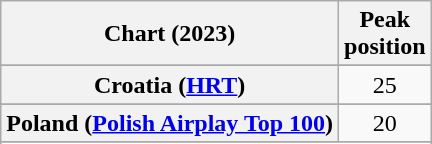<table class="wikitable sortable plainrowheaders" style="text-align:center">
<tr>
<th scope="col">Chart (2023)</th>
<th scope="col">Peak<br>position</th>
</tr>
<tr>
</tr>
<tr>
<th scope="row">Croatia (<a href='#'>HRT</a>)</th>
<td>25</td>
</tr>
<tr>
</tr>
<tr>
<th scope="row">Poland (<a href='#'>Polish Airplay Top 100</a>)</th>
<td>20</td>
</tr>
<tr>
</tr>
<tr>
</tr>
</table>
